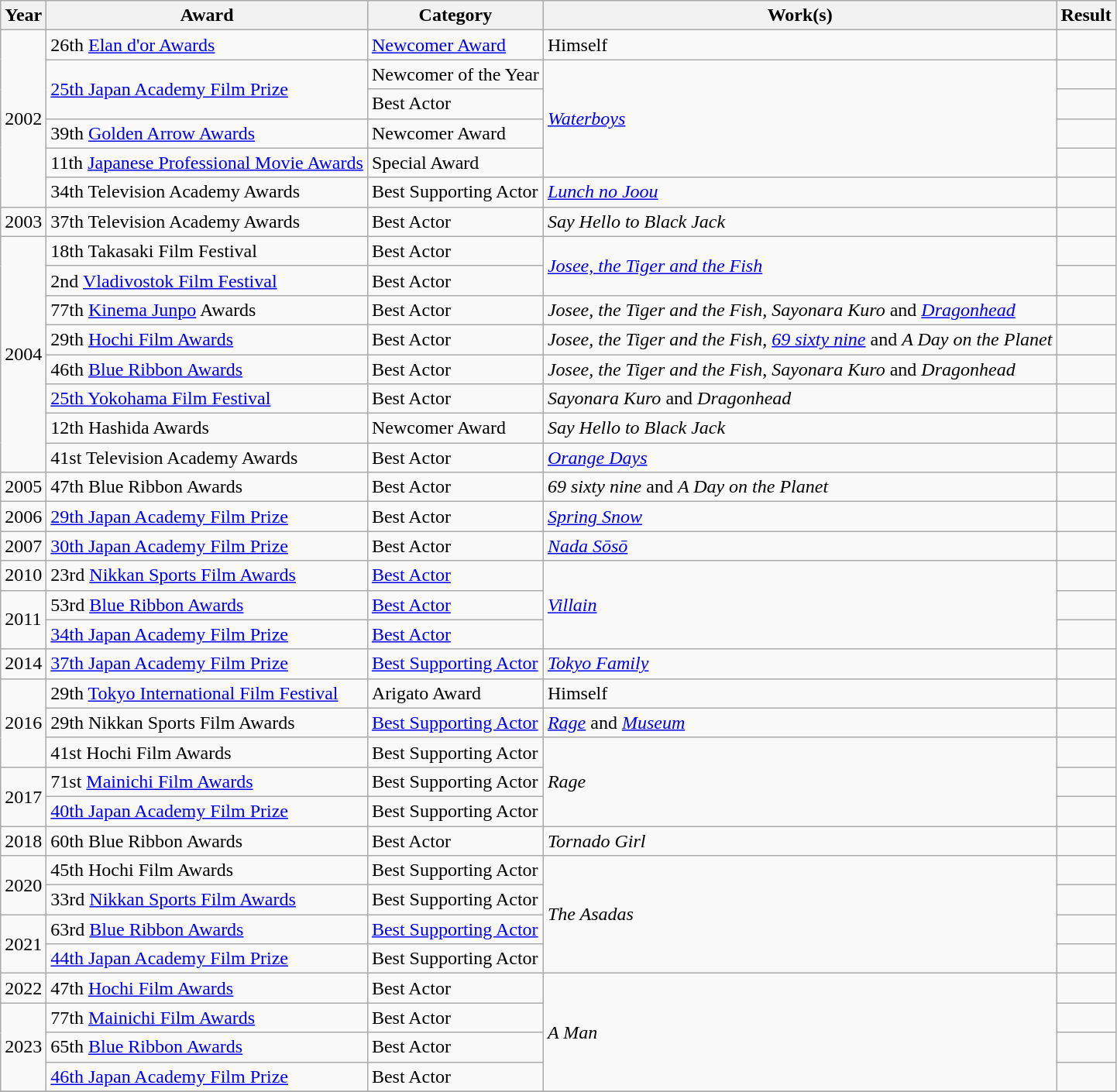<table class="wikitable sortable">
<tr>
<th>Year</th>
<th>Award</th>
<th>Category</th>
<th>Work(s)</th>
<th>Result</th>
</tr>
<tr>
<td rowspan="6">2002</td>
<td>26th <a href='#'>Elan d'or Awards</a></td>
<td><a href='#'>Newcomer Award</a></td>
<td>Himself</td>
<td></td>
</tr>
<tr>
<td rowspan="2"><a href='#'>25th Japan Academy Film Prize</a></td>
<td>Newcomer of the Year</td>
<td rowspan="4"><em><a href='#'>Waterboys</a></em></td>
<td></td>
</tr>
<tr>
<td>Best Actor</td>
<td></td>
</tr>
<tr>
<td>39th <a href='#'>Golden Arrow Awards</a></td>
<td>Newcomer Award</td>
<td></td>
</tr>
<tr>
<td>11th <a href='#'>Japanese Professional Movie Awards</a></td>
<td>Special Award</td>
<td></td>
</tr>
<tr>
<td>34th Television Academy Awards</td>
<td>Best Supporting Actor</td>
<td><em><a href='#'>Lunch no Joou</a></em></td>
<td></td>
</tr>
<tr>
<td>2003</td>
<td>37th Television Academy Awards</td>
<td>Best Actor</td>
<td><em>Say Hello to Black Jack</em></td>
<td></td>
</tr>
<tr>
<td rowspan="8">2004</td>
<td>18th Takasaki Film Festival</td>
<td>Best Actor</td>
<td rowspan="2"><em><a href='#'>Josee, the Tiger and the Fish</a></em></td>
<td></td>
</tr>
<tr>
<td>2nd <a href='#'>Vladivostok Film Festival</a></td>
<td>Best Actor</td>
<td></td>
</tr>
<tr>
<td>77th <a href='#'>Kinema Junpo</a> Awards</td>
<td>Best Actor</td>
<td><em>Josee, the Tiger and the Fish</em>, <em>Sayonara Kuro</em> and <em><a href='#'>Dragonhead</a></em></td>
<td></td>
</tr>
<tr>
<td>29th <a href='#'>Hochi Film Awards</a></td>
<td>Best Actor</td>
<td><em>Josee, the Tiger and the Fish</em>, <em><a href='#'>69 sixty nine</a></em> and <em>A Day on the Planet</em></td>
<td></td>
</tr>
<tr>
<td>46th <a href='#'>Blue Ribbon Awards</a></td>
<td>Best Actor</td>
<td><em>Josee, the Tiger and the Fish</em>, <em>Sayonara Kuro</em> and <em>Dragonhead</em></td>
<td></td>
</tr>
<tr>
<td><a href='#'>25th Yokohama Film Festival</a></td>
<td>Best Actor</td>
<td><em>Sayonara Kuro</em> and <em>Dragonhead</em></td>
<td></td>
</tr>
<tr>
<td>12th Hashida Awards</td>
<td>Newcomer Award</td>
<td><em>Say Hello to Black Jack</em></td>
<td></td>
</tr>
<tr>
<td>41st Television Academy Awards</td>
<td>Best Actor</td>
<td><em><a href='#'>Orange Days</a></em></td>
<td></td>
</tr>
<tr>
<td>2005</td>
<td>47th Blue Ribbon Awards</td>
<td>Best Actor</td>
<td><em>69 sixty nine</em> and <em>A Day on the Planet</em></td>
<td></td>
</tr>
<tr>
<td>2006</td>
<td><a href='#'>29th Japan Academy Film Prize</a></td>
<td>Best Actor</td>
<td><em><a href='#'>Spring Snow</a></em></td>
<td></td>
</tr>
<tr>
<td>2007</td>
<td><a href='#'>30th Japan Academy Film Prize</a></td>
<td>Best Actor</td>
<td><em><a href='#'>Nada Sōsō</a></em></td>
<td></td>
</tr>
<tr>
<td>2010</td>
<td>23rd <a href='#'>Nikkan Sports Film Awards</a></td>
<td><a href='#'>Best Actor</a></td>
<td rowspan="3"><em><a href='#'>Villain</a></em></td>
<td></td>
</tr>
<tr>
<td rowspan="2">2011</td>
<td>53rd <a href='#'>Blue Ribbon Awards</a></td>
<td><a href='#'>Best Actor</a></td>
<td></td>
</tr>
<tr>
<td><a href='#'>34th Japan Academy Film Prize</a></td>
<td><a href='#'>Best Actor</a></td>
<td></td>
</tr>
<tr>
<td>2014</td>
<td><a href='#'>37th Japan Academy Film Prize</a></td>
<td><a href='#'>Best Supporting Actor</a></td>
<td><em><a href='#'>Tokyo Family</a></em></td>
<td></td>
</tr>
<tr>
<td rowspan="3">2016</td>
<td>29th <a href='#'>Tokyo International Film Festival</a></td>
<td>Arigato Award</td>
<td>Himself</td>
<td></td>
</tr>
<tr>
<td>29th Nikkan Sports Film Awards</td>
<td><a href='#'>Best Supporting Actor</a></td>
<td><em><a href='#'>Rage</a></em> and <em><a href='#'>Museum</a></em></td>
<td></td>
</tr>
<tr>
<td>41st Hochi Film Awards</td>
<td>Best Supporting Actor</td>
<td rowspan="3"><em>Rage</em></td>
<td></td>
</tr>
<tr>
<td rowspan="2">2017</td>
<td>71st <a href='#'>Mainichi Film Awards</a></td>
<td>Best Supporting Actor</td>
<td></td>
</tr>
<tr>
<td><a href='#'>40th Japan Academy Film Prize</a></td>
<td>Best Supporting Actor</td>
<td></td>
</tr>
<tr>
<td rowspan="1">2018</td>
<td>60th Blue Ribbon Awards</td>
<td>Best Actor</td>
<td><em>Tornado Girl</em></td>
<td></td>
</tr>
<tr>
<td rowspan=2>2020</td>
<td>45th Hochi Film Awards</td>
<td>Best Supporting Actor</td>
<td rowspan="4"><em>The Asadas</em></td>
<td></td>
</tr>
<tr>
<td>33rd <a href='#'>Nikkan Sports Film Awards</a></td>
<td>Best Supporting Actor</td>
<td></td>
</tr>
<tr>
<td rowspan=2>2021</td>
<td>63rd <a href='#'>Blue Ribbon Awards</a></td>
<td><a href='#'>Best Supporting Actor</a></td>
<td></td>
</tr>
<tr>
<td><a href='#'>44th Japan Academy Film Prize</a></td>
<td>Best Supporting Actor</td>
<td></td>
</tr>
<tr>
<td>2022</td>
<td>47th <a href='#'>Hochi Film Awards</a></td>
<td>Best Actor</td>
<td rowspan=4><em>A Man</em></td>
<td></td>
</tr>
<tr>
<td rowspan=3>2023</td>
<td>77th <a href='#'>Mainichi Film Awards</a></td>
<td>Best Actor</td>
<td></td>
</tr>
<tr>
<td>65th <a href='#'>Blue Ribbon Awards</a></td>
<td>Best Actor</td>
<td></td>
</tr>
<tr>
<td><a href='#'>46th Japan Academy Film Prize</a></td>
<td>Best Actor</td>
<td></td>
</tr>
<tr>
</tr>
</table>
